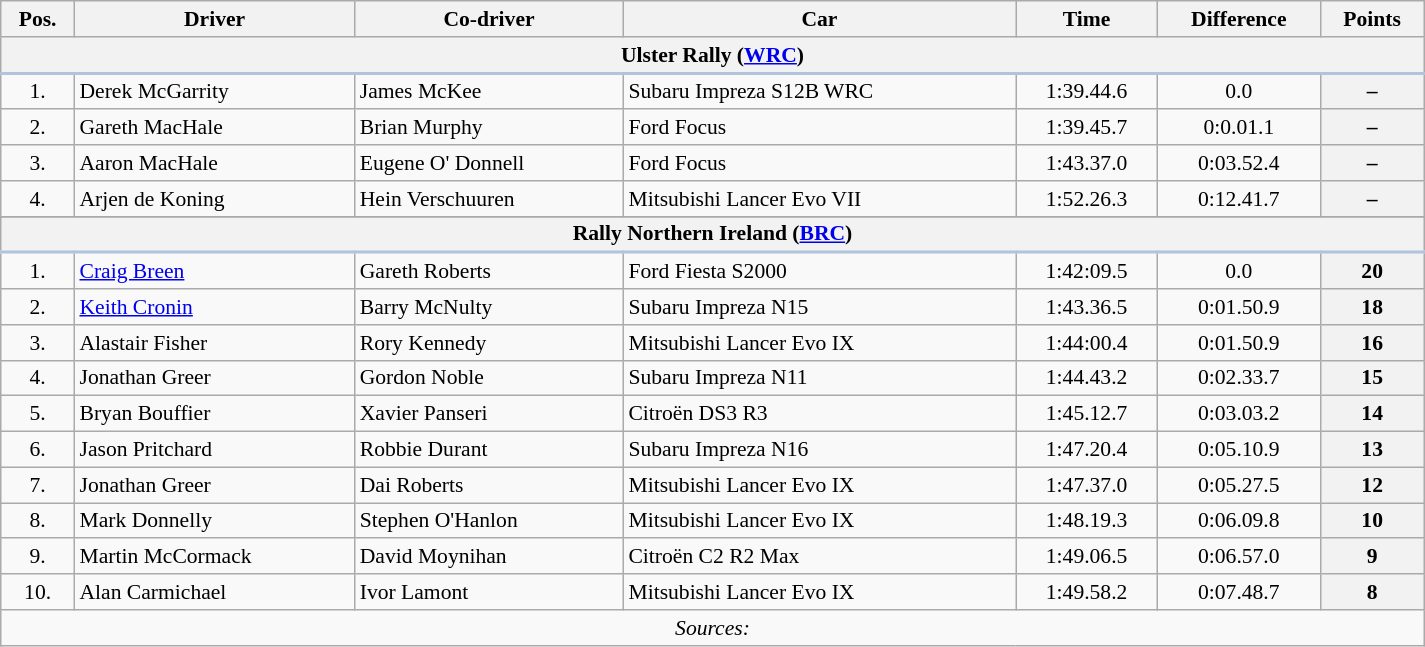<table class="wikitable" width="100%" style="text-align: center; font-size: 90%; max-width: 950px;">
<tr>
<th>Pos.</th>
<th>Driver</th>
<th>Co-driver</th>
<th>Car</th>
<th>Time</th>
<th>Difference</th>
<th>Points</th>
</tr>
<tr>
<th colspan="7" style="border-bottom: 2px solid LightSteelBlue;">Ulster Rally (<a href='#'>WRC</a>)</th>
</tr>
<tr>
<td>1.</td>
<td align="left"> Derek McGarrity</td>
<td align="left"> James McKee</td>
<td align="left">Subaru Impreza S12B WRC</td>
<td>1:39.44.6</td>
<td>0.0</td>
<th>–</th>
</tr>
<tr>
<td>2.</td>
<td align="left"> Gareth MacHale</td>
<td align="left"> Brian Murphy</td>
<td align="left">Ford Focus</td>
<td>1:39.45.7</td>
<td>0:0.01.1</td>
<th>–</th>
</tr>
<tr>
<td>3.</td>
<td align="left"> Aaron MacHale</td>
<td align="left"> Eugene O' Donnell</td>
<td align="left">Ford Focus</td>
<td>1:43.37.0</td>
<td>0:03.52.4</td>
<th>–</th>
</tr>
<tr>
<td>4.</td>
<td align="left"> Arjen de Koning</td>
<td align="left"> Hein Verschuuren</td>
<td align="left">Mitsubishi Lancer Evo VII</td>
<td>1:52.26.3</td>
<td>0:12.41.7</td>
<th>–</th>
</tr>
<tr>
</tr>
<tr>
<th colspan="7" style="border-bottom: 2px solid LightSteelBlue;">Rally Northern Ireland (<a href='#'>BRC</a>)</th>
</tr>
<tr>
<td>1.</td>
<td align="left"> <a href='#'>Craig Breen</a></td>
<td align="left"> Gareth Roberts</td>
<td align="left">Ford Fiesta S2000</td>
<td>1:42:09.5</td>
<td>0.0</td>
<th>20</th>
</tr>
<tr>
<td>2.</td>
<td align="left"> <a href='#'>Keith Cronin</a></td>
<td align="left"> Barry McNulty</td>
<td align="left">Subaru Impreza N15</td>
<td>1:43.36.5</td>
<td>0:01.50.9</td>
<th>18</th>
</tr>
<tr>
<td>3.</td>
<td align="left"> Alastair Fisher</td>
<td align="left"> Rory Kennedy</td>
<td align="left">Mitsubishi Lancer Evo IX</td>
<td>1:44:00.4</td>
<td>0:01.50.9</td>
<th>16</th>
</tr>
<tr>
<td>4.</td>
<td align="left"> Jonathan Greer</td>
<td align="left"> Gordon Noble</td>
<td align="left">Subaru Impreza N11</td>
<td>1:44.43.2</td>
<td>0:02.33.7</td>
<th>15</th>
</tr>
<tr>
<td>5.</td>
<td align="left"> Bryan Bouffier</td>
<td align="left"> Xavier Panseri</td>
<td align="left">Citroën DS3 R3</td>
<td>1:45.12.7</td>
<td>0:03.03.2</td>
<th>14</th>
</tr>
<tr>
<td>6.</td>
<td align="left"> Jason Pritchard</td>
<td align="left"> Robbie Durant</td>
<td align="left">Subaru Impreza N16</td>
<td>1:47.20.4</td>
<td>0:05.10.9</td>
<th>13</th>
</tr>
<tr>
<td>7.</td>
<td align="left"> Jonathan Greer</td>
<td align="left"> Dai Roberts</td>
<td align="left">Mitsubishi Lancer Evo IX</td>
<td>1:47.37.0</td>
<td>0:05.27.5</td>
<th>12</th>
</tr>
<tr>
<td>8.</td>
<td align="left"> Mark Donnelly</td>
<td align="left"> Stephen O'Hanlon</td>
<td align="left">Mitsubishi Lancer Evo IX</td>
<td>1:48.19.3</td>
<td>0:06.09.8</td>
<th>10</th>
</tr>
<tr>
<td>9.</td>
<td align="left"> Martin McCormack</td>
<td align="left"> David Moynihan</td>
<td align="left">Citroën C2 R2 Max</td>
<td>1:49.06.5</td>
<td>0:06.57.0</td>
<th>9</th>
</tr>
<tr>
<td>10.</td>
<td align="left"> Alan Carmichael</td>
<td align="left"> Ivor Lamont</td>
<td align="left">Mitsubishi Lancer Evo IX</td>
<td>1:49.58.2</td>
<td>0:07.48.7</td>
<th>8</th>
</tr>
<tr>
<td align=center colspan=9><em>Sources:</em></td>
</tr>
</table>
